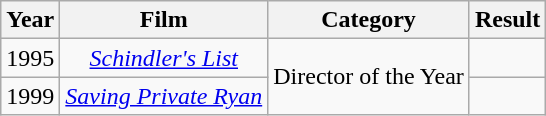<table class="wikitable">
<tr>
<th>Year</th>
<th>Film</th>
<th>Category</th>
<th>Result</th>
</tr>
<tr>
<td style="text-align:center;">1995</td>
<td style="text-align:center;"><em><a href='#'>Schindler's List</a></em></td>
<td style="text-align:center;" rowspan="2">Director of the Year</td>
<td></td>
</tr>
<tr>
<td style="text-align:center;">1999</td>
<td style="text-align:center;"><em><a href='#'>Saving Private Ryan</a></em></td>
<td></td>
</tr>
</table>
